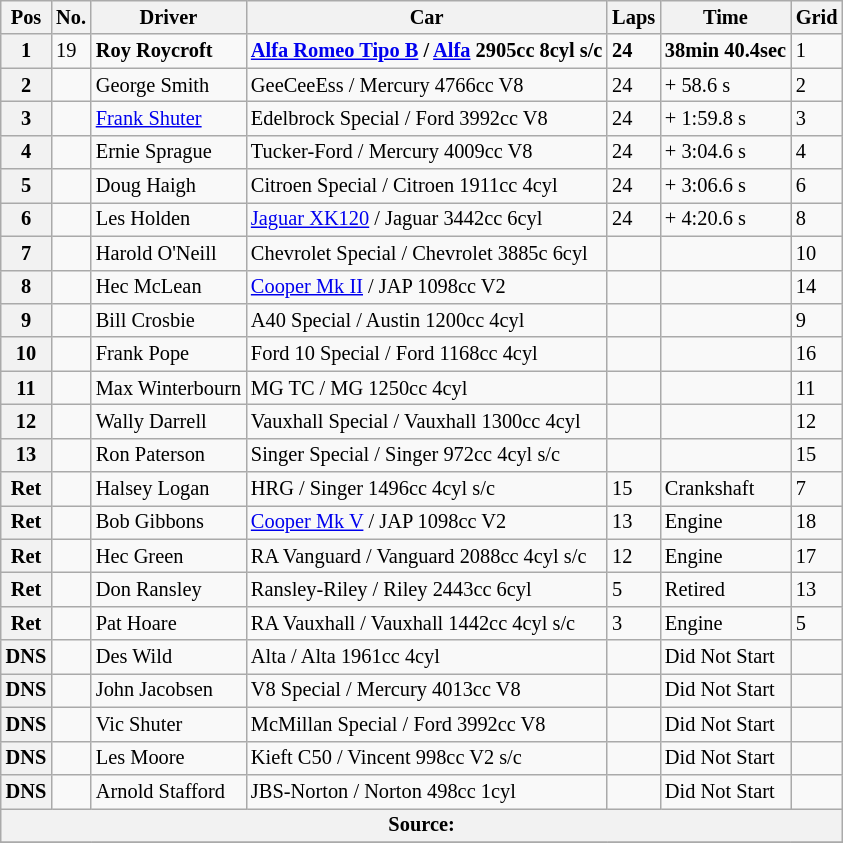<table class="wikitable" style="font-size: 85%;">
<tr>
<th>Pos</th>
<th>No.</th>
<th>Driver</th>
<th>Car</th>
<th>Laps</th>
<th>Time</th>
<th>Grid</th>
</tr>
<tr>
<th><strong>1</strong></th>
<td>19</td>
<td><strong> Roy Roycroft</strong></td>
<td><strong><a href='#'>Alfa Romeo Tipo B</a> / <a href='#'>Alfa</a> 2905cc 8cyl s/c</strong></td>
<td><strong>24</strong></td>
<td><strong>38min 40.4sec</strong></td>
<td>1</td>
</tr>
<tr>
<th>2</th>
<td></td>
<td> George Smith</td>
<td>GeeCeeEss / Mercury 4766cc V8</td>
<td>24</td>
<td>+ 58.6 s</td>
<td>2</td>
</tr>
<tr>
<th>3</th>
<td></td>
<td> <a href='#'>Frank Shuter</a></td>
<td>Edelbrock Special / Ford 3992cc V8</td>
<td>24</td>
<td>+ 1:59.8 s</td>
<td>3</td>
</tr>
<tr>
<th>4</th>
<td></td>
<td> Ernie Sprague</td>
<td>Tucker-Ford / Mercury 4009cc V8</td>
<td>24</td>
<td>+ 3:04.6 s</td>
<td>4</td>
</tr>
<tr>
<th>5</th>
<td></td>
<td> Doug Haigh</td>
<td>Citroen Special / Citroen 1911cc 4cyl</td>
<td>24</td>
<td>+ 3:06.6 s</td>
<td>6</td>
</tr>
<tr>
<th>6</th>
<td></td>
<td> Les Holden</td>
<td><a href='#'>Jaguar XK120</a> / Jaguar 3442cc 6cyl</td>
<td>24</td>
<td>+ 4:20.6 s</td>
<td>8</td>
</tr>
<tr>
<th>7</th>
<td></td>
<td> Harold O'Neill</td>
<td>Chevrolet Special / Chevrolet 3885c 6cyl</td>
<td></td>
<td></td>
<td>10</td>
</tr>
<tr>
<th>8</th>
<td></td>
<td> Hec McLean</td>
<td><a href='#'>Cooper Mk II</a> / JAP 1098cc V2</td>
<td></td>
<td></td>
<td>14</td>
</tr>
<tr>
<th>9</th>
<td></td>
<td> Bill Crosbie</td>
<td>A40 Special / Austin 1200cc 4cyl</td>
<td></td>
<td></td>
<td>9</td>
</tr>
<tr>
<th>10</th>
<td></td>
<td> Frank Pope</td>
<td>Ford 10 Special / Ford 1168cc 4cyl</td>
<td></td>
<td></td>
<td>16</td>
</tr>
<tr>
<th>11</th>
<td></td>
<td> Max Winterbourn</td>
<td>MG TC / MG 1250cc 4cyl</td>
<td></td>
<td></td>
<td>11</td>
</tr>
<tr>
<th>12</th>
<td></td>
<td> Wally Darrell</td>
<td>Vauxhall Special / Vauxhall 1300cc 4cyl</td>
<td></td>
<td></td>
<td>12</td>
</tr>
<tr>
<th>13</th>
<td></td>
<td> Ron Paterson</td>
<td>Singer Special / Singer 972cc 4cyl s/c</td>
<td></td>
<td></td>
<td>15</td>
</tr>
<tr>
<th>Ret</th>
<td></td>
<td> Halsey Logan</td>
<td>HRG / Singer 1496cc 4cyl s/c</td>
<td>15</td>
<td>Crankshaft</td>
<td>7</td>
</tr>
<tr>
<th>Ret</th>
<td></td>
<td> Bob Gibbons</td>
<td><a href='#'>Cooper Mk V</a> / JAP 1098cc V2</td>
<td>13</td>
<td>Engine</td>
<td>18</td>
</tr>
<tr>
<th>Ret</th>
<td></td>
<td> Hec Green</td>
<td>RA Vanguard / Vanguard 2088cc 4cyl s/c</td>
<td>12</td>
<td>Engine</td>
<td>17</td>
</tr>
<tr>
<th>Ret</th>
<td></td>
<td> Don Ransley</td>
<td>Ransley-Riley / Riley 2443cc 6cyl</td>
<td>5</td>
<td>Retired</td>
<td>13</td>
</tr>
<tr>
<th>Ret</th>
<td></td>
<td> Pat Hoare</td>
<td>RA Vauxhall / Vauxhall 1442cc 4cyl s/c</td>
<td>3</td>
<td>Engine</td>
<td>5</td>
</tr>
<tr>
<th>DNS</th>
<td></td>
<td> Des Wild</td>
<td>Alta / Alta 1961cc 4cyl</td>
<td></td>
<td>Did Not Start</td>
<td></td>
</tr>
<tr>
<th>DNS</th>
<td></td>
<td> John Jacobsen</td>
<td>V8 Special / Mercury 4013cc V8</td>
<td></td>
<td>Did Not Start</td>
<td></td>
</tr>
<tr>
<th>DNS</th>
<td></td>
<td> Vic Shuter</td>
<td>McMillan Special / Ford 3992cc V8</td>
<td></td>
<td>Did Not Start</td>
<td></td>
</tr>
<tr>
<th>DNS</th>
<td></td>
<td> Les Moore</td>
<td>Kieft C50 / Vincent 998cc V2 s/c</td>
<td></td>
<td>Did Not Start</td>
<td></td>
</tr>
<tr>
<th>DNS</th>
<td></td>
<td> Arnold Stafford</td>
<td>JBS-Norton / Norton 498cc 1cyl</td>
<td></td>
<td>Did Not Start</td>
<td></td>
</tr>
<tr>
<th colspan=7>Source:</th>
</tr>
<tr>
</tr>
</table>
